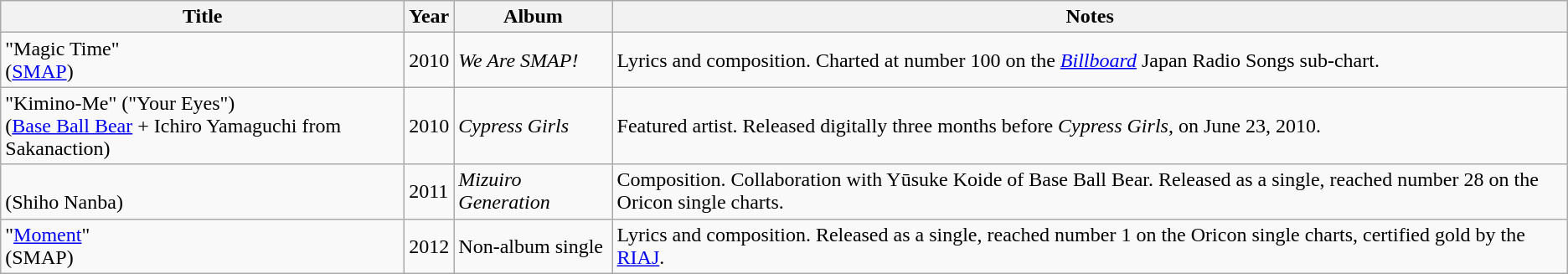<table class="wikitable">
<tr>
<th>Title</th>
<th>Year</th>
<th>Album</th>
<th>Notes</th>
</tr>
<tr>
<td>"Magic Time"<br><span>(<a href='#'>SMAP</a>)</span></td>
<td>2010</td>
<td><em>We Are SMAP!</em></td>
<td>Lyrics and composition. Charted at number 100 on the <em><a href='#'>Billboard</a></em> Japan Radio Songs sub-chart.</td>
</tr>
<tr>
<td>"Kimino-Me" ("Your Eyes")<br><span>(<a href='#'>Base Ball Bear</a> + Ichiro Yamaguchi from Sakanaction)</span></td>
<td>2010</td>
<td><em>Cypress Girls</em></td>
<td>Featured artist. Released digitally three months before <em>Cypress Girls</em>, on June 23, 2010.</td>
</tr>
<tr>
<td><br><span>(Shiho Nanba)</span></td>
<td>2011</td>
<td><em>Mizuiro Generation</em></td>
<td>Composition. Collaboration with Yūsuke Koide of Base Ball Bear. Released as a single, reached number 28 on the Oricon single charts.</td>
</tr>
<tr>
<td>"<a href='#'>Moment</a>"<br><span>(SMAP)</span></td>
<td>2012</td>
<td>Non-album single</td>
<td>Lyrics and composition. Released as a single, reached number 1 on the Oricon single charts, certified gold by the <a href='#'>RIAJ</a>.</td>
</tr>
</table>
